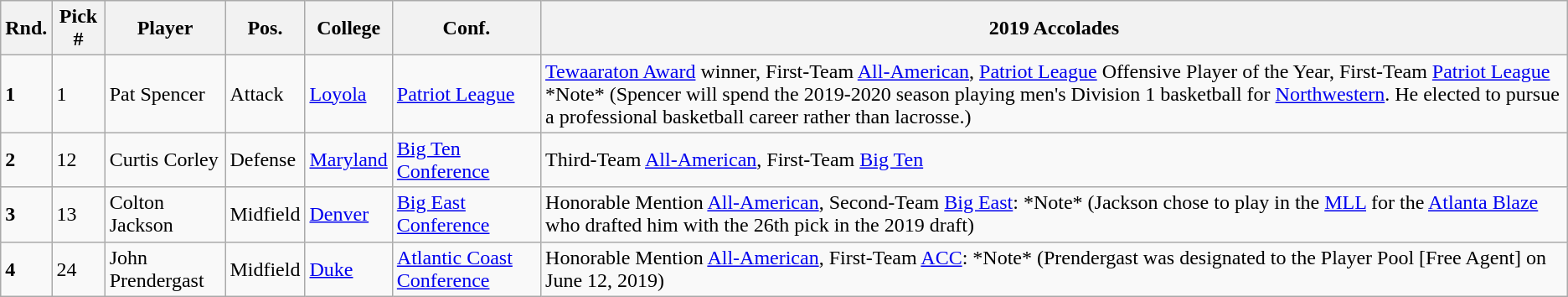<table class="wikitable" text-align:center;>
<tr>
<th>Rnd.</th>
<th>Pick #</th>
<th>Player</th>
<th>Pos.</th>
<th>College</th>
<th>Conf.</th>
<th>2019 Accolades</th>
</tr>
<tr>
<td><strong>1</strong></td>
<td>1</td>
<td>Pat Spencer</td>
<td>Attack</td>
<td><a href='#'>Loyola</a></td>
<td><a href='#'>Patriot League</a></td>
<td><a href='#'>Tewaaraton Award</a> winner, First-Team <a href='#'>All-American</a>, <a href='#'>Patriot League</a> Offensive Player of the Year, First-Team <a href='#'>Patriot League</a> *Note* (Spencer will spend the 2019-2020 season playing men's Division 1 basketball for <a href='#'>Northwestern</a>. He elected to pursue a professional basketball career rather than lacrosse.)</td>
</tr>
<tr>
<td><strong>2</strong></td>
<td>12</td>
<td>Curtis Corley</td>
<td>Defense</td>
<td><a href='#'>Maryland</a></td>
<td><a href='#'>Big Ten Conference</a></td>
<td>Third-Team <a href='#'>All-American</a>, First-Team <a href='#'>Big Ten</a></td>
</tr>
<tr>
<td><strong>3</strong></td>
<td>13</td>
<td>Colton Jackson</td>
<td>Midfield</td>
<td><a href='#'>Denver</a></td>
<td><a href='#'>Big East Conference</a></td>
<td>Honorable Mention <a href='#'>All-American</a>, Second-Team <a href='#'>Big East</a>: *Note* (Jackson chose to play in the <a href='#'>MLL</a> for the <a href='#'>Atlanta Blaze</a> who drafted him with the 26th pick in the 2019 draft)</td>
</tr>
<tr>
<td><strong>4</strong></td>
<td>24</td>
<td>John Prendergast</td>
<td>Midfield</td>
<td><a href='#'>Duke</a></td>
<td><a href='#'>Atlantic Coast Conference</a></td>
<td>Honorable Mention <a href='#'>All-American</a>, First-Team <a href='#'>ACC</a>: *Note* (Prendergast was designated to the Player Pool [Free Agent] on June 12, 2019)</td>
</tr>
</table>
